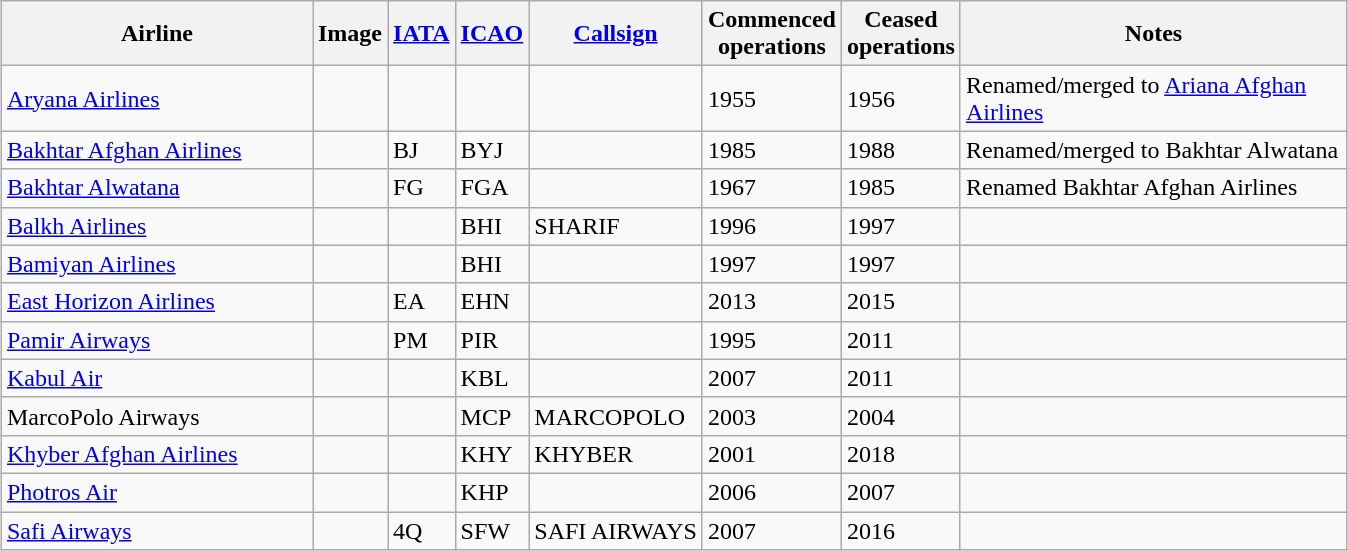<table class="wikitable sortable" style="border-collapse:collapse; margin:auto;" border="1" cellpadding="3">
<tr valign="middle">
<th style="width:200px;">Airline</th>
<th>Image</th>
<th><a href='#'>IATA</a></th>
<th><a href='#'>ICAO</a></th>
<th><a href='#'>Callsign</a></th>
<th>Commenced<br>operations</th>
<th>Ceased<br>operations</th>
<th style="width:250px;">Notes</th>
</tr>
<tr>
<td><a href='#'>Aryana Airlines</a></td>
<td></td>
<td></td>
<td></td>
<td></td>
<td>1955</td>
<td>1956</td>
<td>Renamed/merged to <a href='#'>Ariana Afghan Airlines</a></td>
</tr>
<tr>
<td><a href='#'>Bakhtar Afghan Airlines</a></td>
<td></td>
<td>BJ</td>
<td>BYJ</td>
<td></td>
<td>1985</td>
<td>1988</td>
<td>Renamed/merged to Bakhtar Alwatana</td>
</tr>
<tr>
<td><a href='#'>Bakhtar Alwatana</a></td>
<td></td>
<td>FG</td>
<td>FGA</td>
<td></td>
<td>1967</td>
<td>1985</td>
<td>Renamed Bakhtar Afghan Airlines</td>
</tr>
<tr>
<td><a href='#'>Balkh Airlines</a></td>
<td></td>
<td></td>
<td>BHI</td>
<td>SHARIF</td>
<td>1996</td>
<td>1997</td>
<td></td>
</tr>
<tr>
<td><a href='#'>Bamiyan Airlines</a></td>
<td></td>
<td></td>
<td>BHI</td>
<td></td>
<td>1997</td>
<td>1997</td>
<td></td>
</tr>
<tr>
<td><a href='#'>East Horizon Airlines</a></td>
<td></td>
<td>EA</td>
<td>EHN</td>
<td></td>
<td>2013</td>
<td>2015</td>
<td></td>
</tr>
<tr>
<td><a href='#'>Pamir Airways</a></td>
<td></td>
<td>PM</td>
<td>PIR</td>
<td></td>
<td>1995</td>
<td>2011</td>
<td></td>
</tr>
<tr>
<td><a href='#'>Kabul Air </a></td>
<td></td>
<td></td>
<td>KBL</td>
<td></td>
<td>2007</td>
<td>2011</td>
<td></td>
</tr>
<tr>
<td>MarcoPolo Airways</td>
<td></td>
<td></td>
<td>MCP</td>
<td>MARCOPOLO</td>
<td>2003</td>
<td>2004</td>
<td></td>
</tr>
<tr>
<td><a href='#'>Khyber Afghan Airlines</a></td>
<td></td>
<td></td>
<td>KHY</td>
<td>KHYBER</td>
<td>2001</td>
<td>2018</td>
<td></td>
</tr>
<tr>
<td><a href='#'>Photros Air</a></td>
<td></td>
<td></td>
<td>KHP</td>
<td></td>
<td>2006</td>
<td>2007</td>
<td></td>
</tr>
<tr>
<td><a href='#'>Safi Airways</a></td>
<td></td>
<td>4Q</td>
<td>SFW</td>
<td>SAFI AIRWAYS</td>
<td>2007</td>
<td>2016</td>
<td></td>
</tr>
</table>
